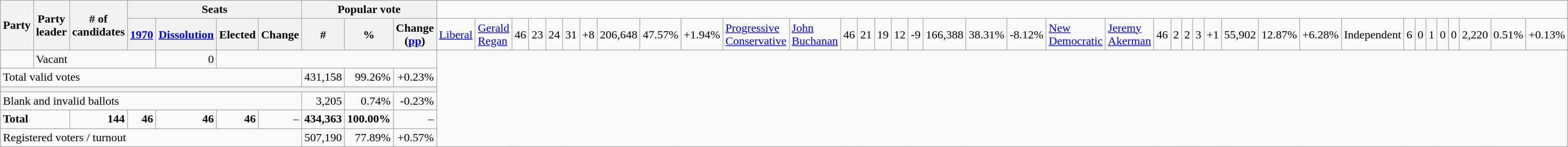<table class="wikitable">
<tr>
<th rowspan="2" colspan="2">Party</th>
<th rowspan="2">Party leader</th>
<th rowspan="2"># of<br>candidates</th>
<th colspan="4">Seats</th>
<th colspan="3">Popular vote</th>
</tr>
<tr>
<th><a href='#'>1970</a></th>
<th><span><a href='#'>Dissolution</a></span></th>
<th>Elected</th>
<th>Change</th>
<th>#</th>
<th>%</th>
<th>Change (<a href='#'>pp</a>)<br></th>
<td><a href='#'>Liberal</a></td>
<td><a href='#'>Gerald Regan</a></td>
<td align="right">46</td>
<td align="right">23</td>
<td align="right">24</td>
<td align="right">31</td>
<td align="right">+8</td>
<td align="right">206,648</td>
<td align="right">47.57%</td>
<td align="right">+1.94%<br></td>
<td><a href='#'>Progressive Conservative</a></td>
<td><a href='#'>John Buchanan</a></td>
<td align="right">46</td>
<td align="right">21</td>
<td align="right">19</td>
<td align="right">12</td>
<td align="right">-9</td>
<td align="right">166,388</td>
<td align="right">38.31%</td>
<td align="right">-8.12%<br></td>
<td><a href='#'>New Democratic</a></td>
<td><a href='#'>Jeremy Akerman</a></td>
<td align="right">46</td>
<td align="right">2</td>
<td align="right">2</td>
<td align="right">3</td>
<td align="right">+1</td>
<td align="right">55,902</td>
<td align="right">12.87%</td>
<td align="right">+6.28%<br></td>
<td colspan=2>Independent</td>
<td align="right">6</td>
<td align="right">0</td>
<td align="right">1</td>
<td align="right">0</td>
<td align="right">0</td>
<td align="right">2,220</td>
<td align="right">0.51%</td>
<td align="right">+0.13%</td>
</tr>
<tr>
<td> </td>
<td colspan=4>Vacant</td>
<td align="right">0</td>
<td colspan=5> </td>
</tr>
<tr>
<td colspan="8">Total valid votes</td>
<td align="right">431,158</td>
<td align="right">99.26%</td>
<td align="right">+0.23%</td>
</tr>
<tr>
<th colspan="11"></th>
</tr>
<tr>
<td colspan="8">Blank and invalid ballots</td>
<td align="right">3,205</td>
<td align="right">0.74%</td>
<td align="right">-0.23%</td>
</tr>
<tr>
<td colspan=3><strong>Total</strong></td>
<td align="right"><strong>144</strong></td>
<td align="right"><strong>46</strong></td>
<td align="right"><strong>46</strong></td>
<td align="right"><strong>46</strong></td>
<td align="right">–</td>
<td align="right"><strong>434,363</strong></td>
<td align="right"><strong>100.00%</strong></td>
<td align="right">–</td>
</tr>
<tr>
<td colspan="8">Registered voters / turnout</td>
<td align="right">507,190</td>
<td align="right">77.89%</td>
<td align="right">+0.57%</td>
</tr>
</table>
